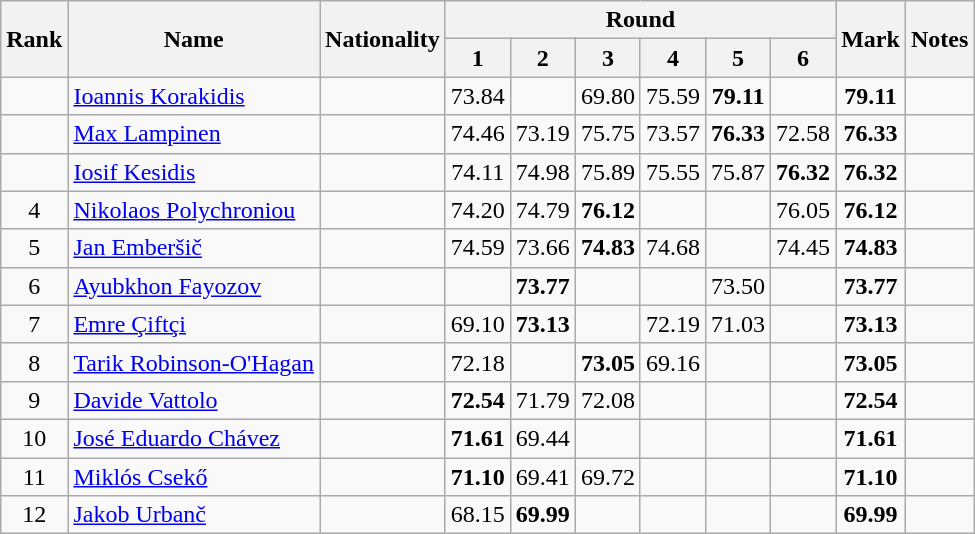<table class="wikitable sortable" style="text-align:center">
<tr>
<th rowspan=2>Rank</th>
<th rowspan=2>Name</th>
<th rowspan=2>Nationality</th>
<th colspan=6>Round</th>
<th rowspan=2>Mark</th>
<th rowspan=2>Notes</th>
</tr>
<tr>
<th>1</th>
<th>2</th>
<th>3</th>
<th>4</th>
<th>5</th>
<th>6</th>
</tr>
<tr>
<td></td>
<td align="left"><a href='#'>Ioannis Korakidis</a></td>
<td align="left"></td>
<td>73.84</td>
<td></td>
<td>69.80</td>
<td>75.59</td>
<td><strong>79.11</strong></td>
<td></td>
<td><strong>79.11</strong></td>
<td></td>
</tr>
<tr>
<td></td>
<td align="left"><a href='#'>Max Lampinen</a></td>
<td align="left"></td>
<td>74.46</td>
<td>73.19</td>
<td>75.75</td>
<td>73.57</td>
<td><strong>76.33</strong></td>
<td>72.58</td>
<td><strong>76.33</strong></td>
<td></td>
</tr>
<tr>
<td></td>
<td align="left"><a href='#'>Iosif Kesidis</a></td>
<td align="left"></td>
<td>74.11</td>
<td>74.98</td>
<td>75.89</td>
<td>75.55</td>
<td>75.87</td>
<td><strong>76.32</strong></td>
<td><strong>76.32</strong></td>
<td></td>
</tr>
<tr>
<td>4</td>
<td align="left"><a href='#'>Nikolaos Polychroniou</a></td>
<td align="left"></td>
<td>74.20</td>
<td>74.79</td>
<td><strong>76.12</strong></td>
<td></td>
<td></td>
<td>76.05</td>
<td><strong>76.12</strong></td>
<td></td>
</tr>
<tr>
<td>5</td>
<td align="left"><a href='#'>Jan Emberšič</a></td>
<td align="left"></td>
<td>74.59</td>
<td>73.66</td>
<td><strong>74.83</strong></td>
<td>74.68</td>
<td></td>
<td>74.45</td>
<td><strong>74.83</strong></td>
<td></td>
</tr>
<tr>
<td>6</td>
<td align="left"><a href='#'>Ayubkhon Fayozov</a></td>
<td align="left"></td>
<td></td>
<td><strong>73.77</strong></td>
<td></td>
<td></td>
<td>73.50</td>
<td></td>
<td><strong>73.77</strong></td>
<td></td>
</tr>
<tr>
<td>7</td>
<td align="left"><a href='#'>Emre Çiftçi</a></td>
<td align="left"></td>
<td>69.10</td>
<td><strong>73.13</strong></td>
<td></td>
<td>72.19</td>
<td>71.03</td>
<td></td>
<td><strong>73.13</strong></td>
<td></td>
</tr>
<tr>
<td>8</td>
<td align="left"><a href='#'>Tarik Robinson-O'Hagan</a></td>
<td align="left"></td>
<td>72.18</td>
<td></td>
<td><strong>73.05</strong></td>
<td>69.16</td>
<td></td>
<td></td>
<td><strong>73.05</strong></td>
<td></td>
</tr>
<tr>
<td>9</td>
<td align="left"><a href='#'>Davide Vattolo</a></td>
<td align="left"></td>
<td><strong>72.54</strong></td>
<td>71.79</td>
<td>72.08</td>
<td></td>
<td></td>
<td></td>
<td><strong>72.54</strong></td>
<td></td>
</tr>
<tr>
<td>10</td>
<td align="left"><a href='#'>José Eduardo Chávez</a></td>
<td align="left"></td>
<td><strong>71.61</strong></td>
<td>69.44</td>
<td></td>
<td></td>
<td></td>
<td></td>
<td><strong>71.61</strong></td>
<td></td>
</tr>
<tr>
<td>11</td>
<td align="left"><a href='#'>Miklós Csekő</a></td>
<td align="left"></td>
<td><strong>71.10</strong></td>
<td>69.41</td>
<td>69.72</td>
<td></td>
<td></td>
<td></td>
<td><strong>71.10</strong></td>
<td></td>
</tr>
<tr>
<td>12</td>
<td align="left"><a href='#'>Jakob Urbanč</a></td>
<td align="left"></td>
<td>68.15</td>
<td><strong>69.99</strong></td>
<td></td>
<td></td>
<td></td>
<td></td>
<td><strong>69.99</strong></td>
<td></td>
</tr>
</table>
